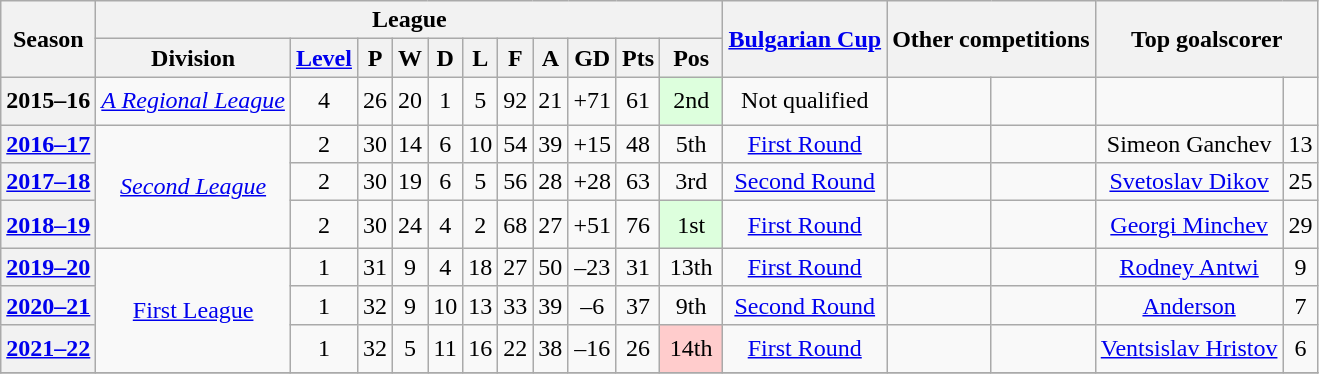<table class="wikitable plainrowheaders sortable" style="text-align: center">
<tr>
<th rowspan=2>Season</th>
<th colspan=11>League</th>
<th rowspan=2><a href='#'>Bulgarian Cup</a><br></th>
<th rowspan=2 colspan=2>Other competitions</th>
<th rowspan=2 colspan=2>Top goalscorer</th>
</tr>
<tr>
<th scope=col>Division</th>
<th scope=col><a href='#'>Level</a></th>
<th scope=col>P</th>
<th scope=col>W</th>
<th scope=col>D</th>
<th scope=col>L</th>
<th scope=col>F</th>
<th scope=col>A</th>
<th scope=col>GD</th>
<th scope=col>Pts</th>
<th scope=col data-sort-type="number">Pos</th>
</tr>
<tr>
<th scope=row rowspan=1>2015–16</th>
<td rowspan=1><em><a href='#'>A Regional League</a></em></td>
<td rowspan=1>4</td>
<td rowspan=1>26</td>
<td rowspan=1>20</td>
<td rowspan=1>1</td>
<td rowspan=1>5</td>
<td rowspan=1>92</td>
<td rowspan=1>21</td>
<td rowspan=1>+71</td>
<td rowspan=1>61</td>
<td rowspan=1 style="background-color:#DFD; padding:0.4em;">2nd </td>
<td rowspan=1>Not qualified</td>
<td rowspan=1></td>
<td rowspan=1></td>
<td rowspan=1></td>
<td rowspan=1></td>
</tr>
<tr>
<th scope=row rowspan=1><a href='#'>2016–17</a></th>
<td rowspan=3><em><a href='#'>Second League</a></em></td>
<td rowspan=1>2</td>
<td rowspan=1>30</td>
<td rowspan=1>14</td>
<td rowspan=1>6</td>
<td rowspan=1>10</td>
<td rowspan=1>54</td>
<td rowspan=1>39</td>
<td rowspan=1>+15</td>
<td rowspan=1>48</td>
<td rowspan=1>5th</td>
<td rowspan=1><a href='#'>First Round</a></td>
<td rowspan=1></td>
<td rowspan=1></td>
<td rowspan=1> Simeon Ganchev</td>
<td rowspan=1>13</td>
</tr>
<tr>
<th scope=row rowspan=1><a href='#'>2017–18</a></th>
<td rowspan=1>2</td>
<td rowspan=1>30</td>
<td rowspan=1>19</td>
<td rowspan=1>6</td>
<td rowspan=1>5</td>
<td rowspan=1>56</td>
<td rowspan=1>28</td>
<td rowspan=1>+28</td>
<td rowspan=1>63</td>
<td rowspan=1>3rd</td>
<td rowspan=1><a href='#'>Second Round</a></td>
<td rowspan=1></td>
<td rowspan=1></td>
<td rowspan=1> <a href='#'>Svetoslav Dikov</a></td>
<td rowspan=1>25</td>
</tr>
<tr>
<th scope=row rowspan=1><a href='#'>2018–19</a></th>
<td rowspan=1>2</td>
<td rowspan=1>30</td>
<td rowspan=1>24</td>
<td rowspan=1>4</td>
<td rowspan=1>2</td>
<td rowspan=1>68</td>
<td rowspan=1>27</td>
<td rowspan=1>+51</td>
<td rowspan=1>76</td>
<td rowspan=1 style="background-color:#DFD; padding:0.4em;">1st </td>
<td rowspan=1><a href='#'>First Round</a></td>
<td rowspan=1></td>
<td rowspan=1></td>
<td rowspan=1> <a href='#'>Georgi Minchev</a></td>
<td rowspan=1>29</td>
</tr>
<tr>
<th scope=row rowspan=1><a href='#'>2019–20</a></th>
<td rowspan=3><a href='#'>First League</a></td>
<td rowspan=1>1</td>
<td rowspan=1>31</td>
<td rowspan=1>9</td>
<td rowspan=1>4</td>
<td rowspan=1>18</td>
<td rowspan=1>27</td>
<td rowspan=1>50</td>
<td rowspan=1>–23</td>
<td rowspan=1>31</td>
<td rowspan=1>13th</td>
<td rowspan=1><a href='#'>First Round</a></td>
<td rowspan=1></td>
<td rowspan=1></td>
<td rowspan=1> <a href='#'>Rodney Antwi</a></td>
<td rowspan=1>9</td>
</tr>
<tr>
<th scope=row rowspan=1><a href='#'>2020–21</a></th>
<td rowspan=1>1</td>
<td rowspan=1>32</td>
<td rowspan=1>9</td>
<td rowspan=1>10</td>
<td rowspan=1>13</td>
<td rowspan=1>33</td>
<td rowspan=1>39</td>
<td rowspan=1>–6</td>
<td rowspan=1>37</td>
<td rowspan=1>9th</td>
<td rowspan=1><a href='#'>Second Round</a></td>
<td rowspan=1></td>
<td rowspan=1></td>
<td rowspan=1> <a href='#'>Anderson</a></td>
<td rowspan=1>7</td>
</tr>
<tr>
<th scope=row rowspan=1><a href='#'>2021–22</a></th>
<td rowspan=1>1</td>
<td rowspan=1>32</td>
<td rowspan=1>5</td>
<td rowspan=1>11</td>
<td rowspan=1>16</td>
<td rowspan=1>22</td>
<td rowspan=1>38</td>
<td rowspan=1>–16</td>
<td rowspan=1>26</td>
<td style="background-color:#FCC;padding:0.4em">14th</td>
<td rowspan=1><a href='#'>First Round</a></td>
<td rowspan=1></td>
<td rowspan=1></td>
<td rowspan=1> <a href='#'>Ventsislav Hristov</a></td>
<td rowspan=1>6</td>
</tr>
<tr>
</tr>
</table>
